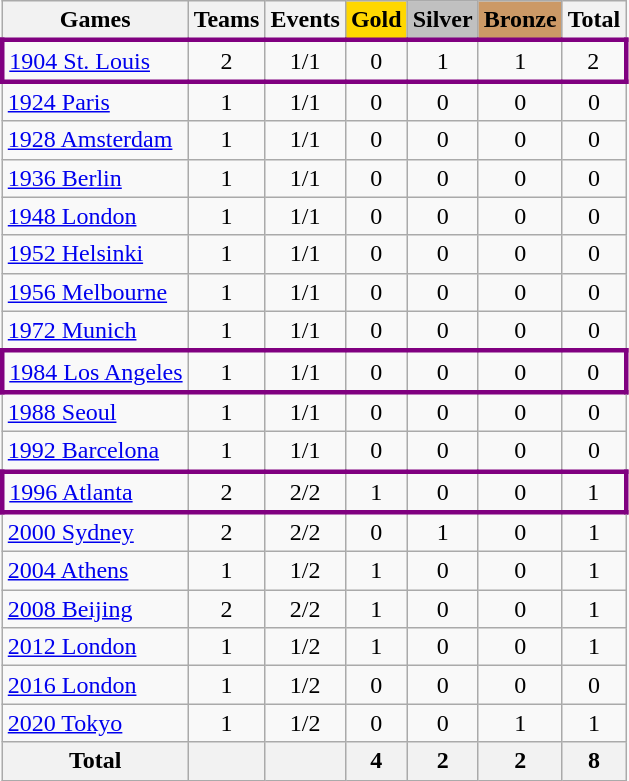<table class="wikitable sortable" style="text-align:center">
<tr>
<th>Games</th>
<th>Teams</th>
<th>Events</th>
<th style="background:gold;">Gold</th>
<th style="background:silver;">Silver</th>
<th style="background:#c96;">Bronze</th>
<th>Total</th>
</tr>
<tr align=center style="border: 3px solid purple">
<td align=left><a href='#'>1904 St. Louis</a></td>
<td>2</td>
<td>1/1</td>
<td>0</td>
<td>1</td>
<td>1</td>
<td>2</td>
</tr>
<tr>
<td align=left><a href='#'>1924 Paris</a></td>
<td>1</td>
<td>1/1</td>
<td>0</td>
<td>0</td>
<td>0</td>
<td>0</td>
</tr>
<tr>
<td align=left><a href='#'>1928 Amsterdam</a></td>
<td>1</td>
<td>1/1</td>
<td>0</td>
<td>0</td>
<td>0</td>
<td>0</td>
</tr>
<tr>
<td align=left><a href='#'>1936 Berlin</a></td>
<td>1</td>
<td>1/1</td>
<td>0</td>
<td>0</td>
<td>0</td>
<td>0</td>
</tr>
<tr>
<td align=left><a href='#'>1948 London</a></td>
<td>1</td>
<td>1/1</td>
<td>0</td>
<td>0</td>
<td>0</td>
<td>0</td>
</tr>
<tr>
<td align=left><a href='#'>1952 Helsinki</a></td>
<td>1</td>
<td>1/1</td>
<td>0</td>
<td>0</td>
<td>0</td>
<td>0</td>
</tr>
<tr>
<td align=left><a href='#'>1956 Melbourne</a></td>
<td>1</td>
<td>1/1</td>
<td>0</td>
<td>0</td>
<td>0</td>
<td>0</td>
</tr>
<tr>
<td align=left><a href='#'>1972 Munich</a></td>
<td>1</td>
<td>1/1</td>
<td>0</td>
<td>0</td>
<td>0</td>
<td>0</td>
</tr>
<tr align=center style="border: 3px solid purple">
<td align=left><a href='#'>1984 Los Angeles</a></td>
<td>1</td>
<td>1/1</td>
<td>0</td>
<td>0</td>
<td>0</td>
<td>0</td>
</tr>
<tr>
<td align=left><a href='#'>1988 Seoul</a></td>
<td>1</td>
<td>1/1</td>
<td>0</td>
<td>0</td>
<td>0</td>
<td>0</td>
</tr>
<tr>
<td align=left><a href='#'>1992 Barcelona</a></td>
<td>1</td>
<td>1/1</td>
<td>0</td>
<td>0</td>
<td>0</td>
<td>0</td>
</tr>
<tr align=center style="border: 3px solid purple">
<td align=left><a href='#'>1996 Atlanta</a></td>
<td>2</td>
<td>2/2</td>
<td>1</td>
<td>0</td>
<td>0</td>
<td>1</td>
</tr>
<tr>
<td align=left><a href='#'>2000 Sydney</a></td>
<td>2</td>
<td>2/2</td>
<td>0</td>
<td>1</td>
<td>0</td>
<td>1</td>
</tr>
<tr>
<td align=left><a href='#'>2004 Athens</a></td>
<td>1</td>
<td>1/2</td>
<td>1</td>
<td>0</td>
<td>0</td>
<td>1</td>
</tr>
<tr>
<td align=left><a href='#'>2008 Beijing</a></td>
<td>2</td>
<td>2/2</td>
<td>1</td>
<td>0</td>
<td>0</td>
<td>1</td>
</tr>
<tr>
<td align=left><a href='#'>2012 London</a></td>
<td>1</td>
<td>1/2</td>
<td>1</td>
<td>0</td>
<td>0</td>
<td>1</td>
</tr>
<tr>
<td align=left><a href='#'>2016 London</a></td>
<td>1</td>
<td>1/2</td>
<td>0</td>
<td>0</td>
<td>0</td>
<td>0</td>
</tr>
<tr>
<td align=left><a href='#'>2020 Tokyo</a></td>
<td>1</td>
<td>1/2</td>
<td>0</td>
<td>0</td>
<td>1</td>
<td>1</td>
</tr>
<tr>
<th>Total</th>
<th></th>
<th></th>
<th>4</th>
<th>2</th>
<th>2</th>
<th>8</th>
</tr>
</table>
